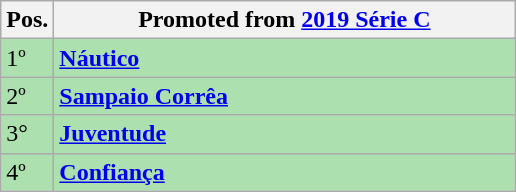<table class="wikitable">
<tr>
<th align="center">Pos.</th>
<th width="300">Promoted from <a href='#'>2019 Série C</a></th>
</tr>
<tr style="background: #ACE1AF;">
<td>1º</td>
<td><strong><a href='#'>Náutico</a></strong></td>
</tr>
<tr style="background: #ACE1AF;">
<td>2º</td>
<td><strong><a href='#'>Sampaio Corrêa</a></strong></td>
</tr>
<tr style="background: #ACE1AF;">
<td>3°</td>
<td><strong><a href='#'>Juventude</a></strong></td>
</tr>
<tr style="background: #ACE1AF;">
<td>4º</td>
<td><strong><a href='#'>Confiança</a></strong></td>
</tr>
</table>
